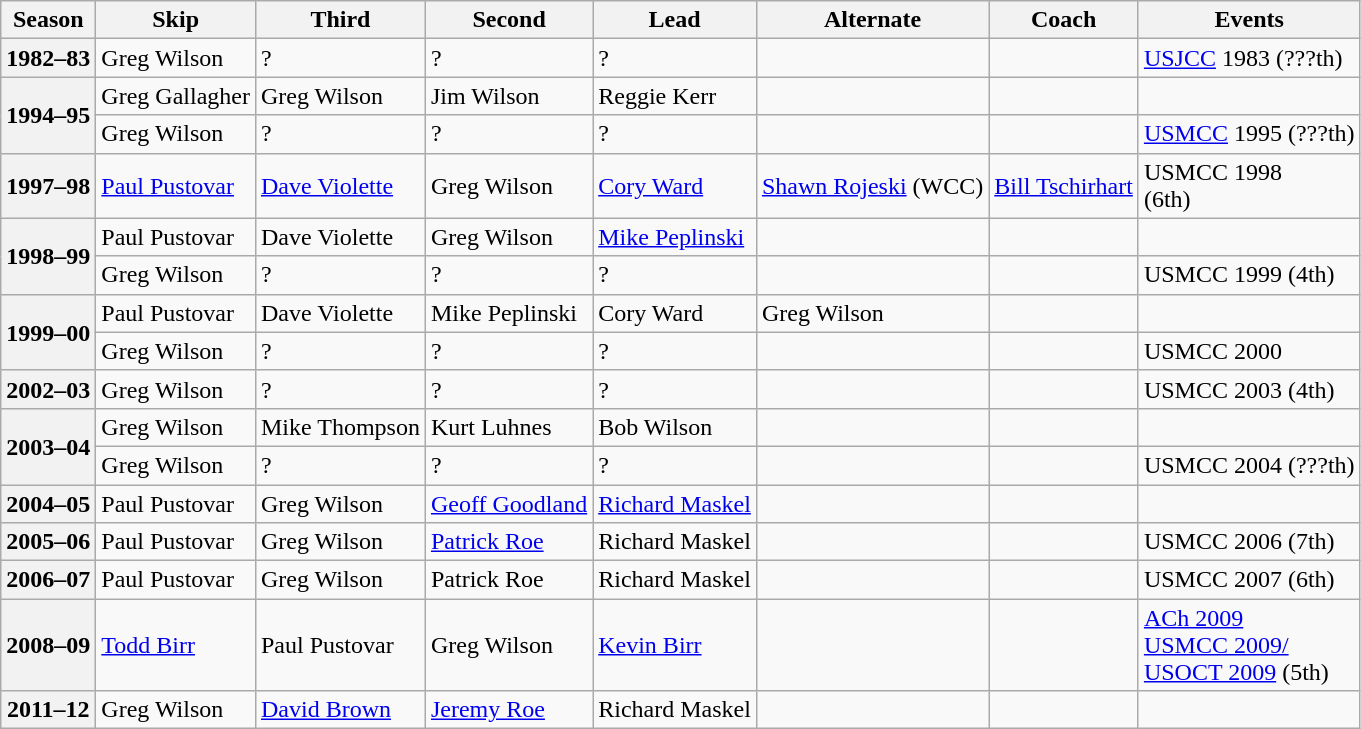<table class="wikitable">
<tr>
<th scope="col">Season</th>
<th scope="col">Skip</th>
<th scope="col">Third</th>
<th scope="col">Second</th>
<th scope="col">Lead</th>
<th scope="col">Alternate</th>
<th scope="col">Coach</th>
<th scope="col">Events</th>
</tr>
<tr>
<th scope="row">1982–83</th>
<td>Greg Wilson</td>
<td>?</td>
<td>?</td>
<td>?</td>
<td></td>
<td></td>
<td><a href='#'>USJCC</a> 1983 (???th)</td>
</tr>
<tr>
<th scope="row" rowspan=2>1994–95</th>
<td>Greg Gallagher</td>
<td>Greg Wilson</td>
<td>Jim Wilson</td>
<td>Reggie Kerr</td>
<td></td>
<td></td>
<td></td>
</tr>
<tr>
<td>Greg Wilson</td>
<td>?</td>
<td>?</td>
<td>?</td>
<td></td>
<td></td>
<td><a href='#'>USMCC</a> 1995 (???th)</td>
</tr>
<tr>
<th scope="row">1997–98</th>
<td><a href='#'>Paul Pustovar</a></td>
<td><a href='#'>Dave Violette</a></td>
<td>Greg Wilson</td>
<td><a href='#'>Cory Ward</a></td>
<td><a href='#'>Shawn Rojeski</a> (WCC)</td>
<td><a href='#'>Bill Tschirhart</a></td>
<td>USMCC 1998 <br> (6th)</td>
</tr>
<tr>
<th scope="row" rowspan=2>1998–99</th>
<td>Paul Pustovar</td>
<td>Dave Violette</td>
<td>Greg Wilson</td>
<td><a href='#'>Mike Peplinski</a></td>
<td></td>
<td></td>
<td></td>
</tr>
<tr>
<td>Greg Wilson</td>
<td>?</td>
<td>?</td>
<td>?</td>
<td></td>
<td></td>
<td>USMCC 1999 (4th)</td>
</tr>
<tr>
<th scope="row" rowspan=2>1999–00</th>
<td>Paul Pustovar</td>
<td>Dave Violette</td>
<td>Mike Peplinski</td>
<td>Cory Ward</td>
<td>Greg Wilson</td>
<td></td>
<td></td>
</tr>
<tr>
<td>Greg Wilson</td>
<td>?</td>
<td>?</td>
<td>?</td>
<td></td>
<td></td>
<td>USMCC 2000 </td>
</tr>
<tr>
<th scope="row">2002–03</th>
<td>Greg Wilson</td>
<td>?</td>
<td>?</td>
<td>?</td>
<td></td>
<td></td>
<td>USMCC 2003 (4th)</td>
</tr>
<tr>
<th scope="row" rowspan=2>2003–04</th>
<td>Greg Wilson</td>
<td>Mike Thompson</td>
<td>Kurt Luhnes</td>
<td>Bob Wilson</td>
<td></td>
<td></td>
<td></td>
</tr>
<tr>
<td>Greg Wilson</td>
<td>?</td>
<td>?</td>
<td>?</td>
<td></td>
<td></td>
<td>USMCC 2004 (???th)</td>
</tr>
<tr>
<th scope="row">2004–05</th>
<td>Paul Pustovar</td>
<td>Greg Wilson</td>
<td><a href='#'>Geoff Goodland</a></td>
<td><a href='#'>Richard Maskel</a></td>
<td></td>
<td></td>
<td></td>
</tr>
<tr>
<th scope="row">2005–06</th>
<td>Paul Pustovar</td>
<td>Greg Wilson</td>
<td><a href='#'>Patrick Roe</a></td>
<td>Richard Maskel</td>
<td></td>
<td></td>
<td>USMCC 2006 (7th)</td>
</tr>
<tr>
<th scope="row">2006–07</th>
<td>Paul Pustovar</td>
<td>Greg Wilson</td>
<td>Patrick Roe</td>
<td>Richard Maskel</td>
<td></td>
<td></td>
<td>USMCC 2007 (6th)</td>
</tr>
<tr>
<th scope="row">2008–09</th>
<td><a href='#'>Todd Birr</a></td>
<td>Paul Pustovar</td>
<td>Greg Wilson</td>
<td><a href='#'>Kevin Birr</a></td>
<td></td>
<td></td>
<td><a href='#'>ACh 2009</a> <br><a href='#'>USMCC 2009/<br>USOCT 2009</a> (5th)</td>
</tr>
<tr>
<th scope="row">2011–12</th>
<td>Greg Wilson</td>
<td><a href='#'>David Brown</a></td>
<td><a href='#'>Jeremy Roe</a></td>
<td>Richard Maskel</td>
<td></td>
<td></td>
<td></td>
</tr>
</table>
